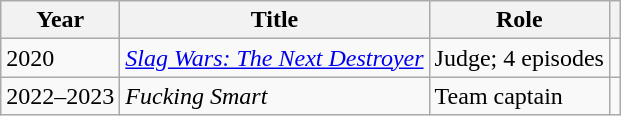<table class="wikitable plainrowheaders">
<tr>
<th>Year</th>
<th>Title</th>
<th>Role</th>
<th class="unsortable"></th>
</tr>
<tr>
<td>2020</td>
<td><em><a href='#'>Slag Wars: The Next Destroyer</a></em></td>
<td>Judge; 4 episodes</td>
<td align="center"></td>
</tr>
<tr>
<td>2022–2023</td>
<td><em>Fucking Smart</em></td>
<td>Team captain</td>
<td align="center"></td>
</tr>
</table>
